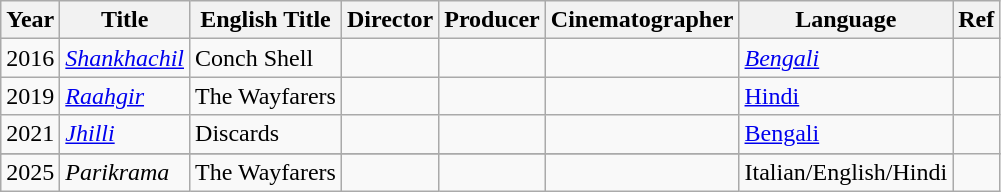<table class="wikitable">
<tr>
<th>Year</th>
<th>Title</th>
<th>English Title</th>
<th>Director</th>
<th>Producer</th>
<th>Cinematographer</th>
<th>Language</th>
<th>Ref</th>
</tr>
<tr>
<td>2016</td>
<td><em><a href='#'>Shankhachil</a></em></td>
<td>Conch Shell</td>
<td></td>
<td></td>
<td></td>
<td><em><a href='#'>Bengali</a></em></td>
<td></td>
</tr>
<tr>
<td>2019</td>
<td><em><a href='#'>Raahgir</a></em></td>
<td>The Wayfarers</td>
<td></td>
<td></td>
<td></td>
<td><a href='#'>Hindi</a></td>
<td></td>
</tr>
<tr>
<td>2021</td>
<td><em><a href='#'>Jhilli</a></em></td>
<td>Discards</td>
<td></td>
<td></td>
<td></td>
<td><a href='#'>Bengali</a></td>
<td></td>
</tr>
<tr>
</tr>
<tr>
<td>2025</td>
<td><em>Parikrama</em></td>
<td>The Wayfarers</td>
<td></td>
<td></td>
<td></td>
<td>Italian/English/Hindi</td>
</tr>
</table>
